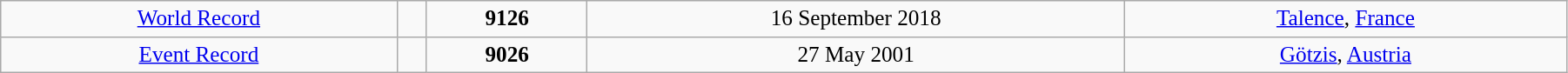<table width="95%" class="wikitable" style=" text-align:center; font-size:105%;">
<tr>
<td><a href='#'>World Record</a></td>
<td></td>
<td><strong>9126</strong></td>
<td>16 September 2018</td>
<td> <a href='#'>Talence</a>, <a href='#'>France</a></td>
</tr>
<tr>
<td><a href='#'>Event Record</a></td>
<td></td>
<td><strong>9026 </strong></td>
<td>27 May 2001</td>
<td> <a href='#'>Götzis</a>, <a href='#'>Austria</a></td>
</tr>
</table>
